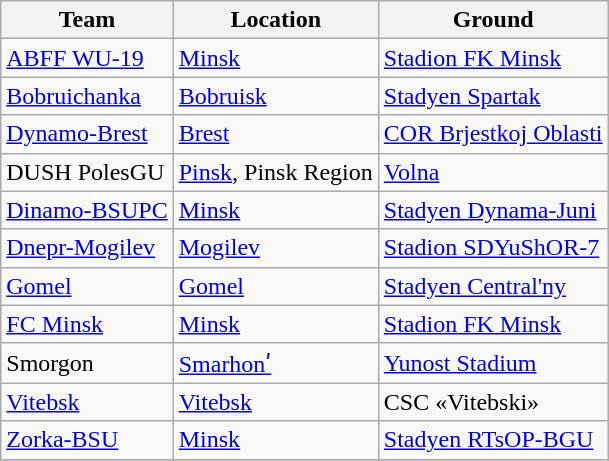<table class="wikitable sortable">
<tr>
<th>Team</th>
<th>Location</th>
<th>Ground</th>
</tr>
<tr>
<td><a href='#'>ABFF WU-19</a></td>
<td><a href='#'>Minsk</a></td>
<td><a href='#'>Stadion FK Minsk</a></td>
</tr>
<tr>
<td><a href='#'>Bobruichanka</a></td>
<td><a href='#'>Bobruisk</a></td>
<td><a href='#'>Stadyen Spartak</a></td>
</tr>
<tr>
<td><a href='#'>Dynamo-Brest</a></td>
<td><a href='#'>Brest</a></td>
<td><a href='#'>COR Brjestkoj Oblasti</a></td>
</tr>
<tr>
<td>DUSH PolesGU</td>
<td><a href='#'>Pinsk</a>, Pinsk Region</td>
<td><a href='#'>Volna</a></td>
</tr>
<tr>
<td><a href='#'>Dinamo-BSUPC</a></td>
<td><a href='#'>Minsk</a></td>
<td><a href='#'>Stadyen Dynama-Juni</a></td>
</tr>
<tr>
<td><a href='#'>Dnepr-Mogilev</a></td>
<td><a href='#'>Mogilev</a></td>
<td><a href='#'>Stadion SDYuShOR-7</a></td>
</tr>
<tr>
<td><a href='#'>Gomel</a></td>
<td><a href='#'>Gomel</a></td>
<td><a href='#'>Stadyen Central'ny</a></td>
</tr>
<tr>
<td><a href='#'>FC Minsk</a></td>
<td><a href='#'>Minsk</a></td>
<td><a href='#'>Stadion FK Minsk</a></td>
</tr>
<tr>
<td>Smorgon</td>
<td><a href='#'>Smarhonʹ</a></td>
<td><a href='#'>Yunost Stadium</a></td>
</tr>
<tr>
<td><a href='#'>Vitebsk</a></td>
<td><a href='#'>Vitebsk</a></td>
<td>CSC «Vitebski»</td>
</tr>
<tr>
<td><a href='#'>Zorka-BSU</a></td>
<td><a href='#'>Minsk</a></td>
<td><a href='#'>Stadyen RTsOP-BGU</a></td>
</tr>
<tr>
</tr>
</table>
